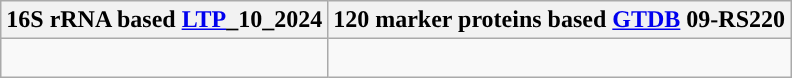<table class="wikitable">
<tr>
<th colspan=1>16S rRNA based <a href='#'>LTP</a>_10_2024</th>
<th colspan=1>120 marker proteins based <a href='#'>GTDB</a> 09-RS220</th>
</tr>
<tr>
<td style="vertical-align:top"><br></td>
<td><br></td>
</tr>
</table>
